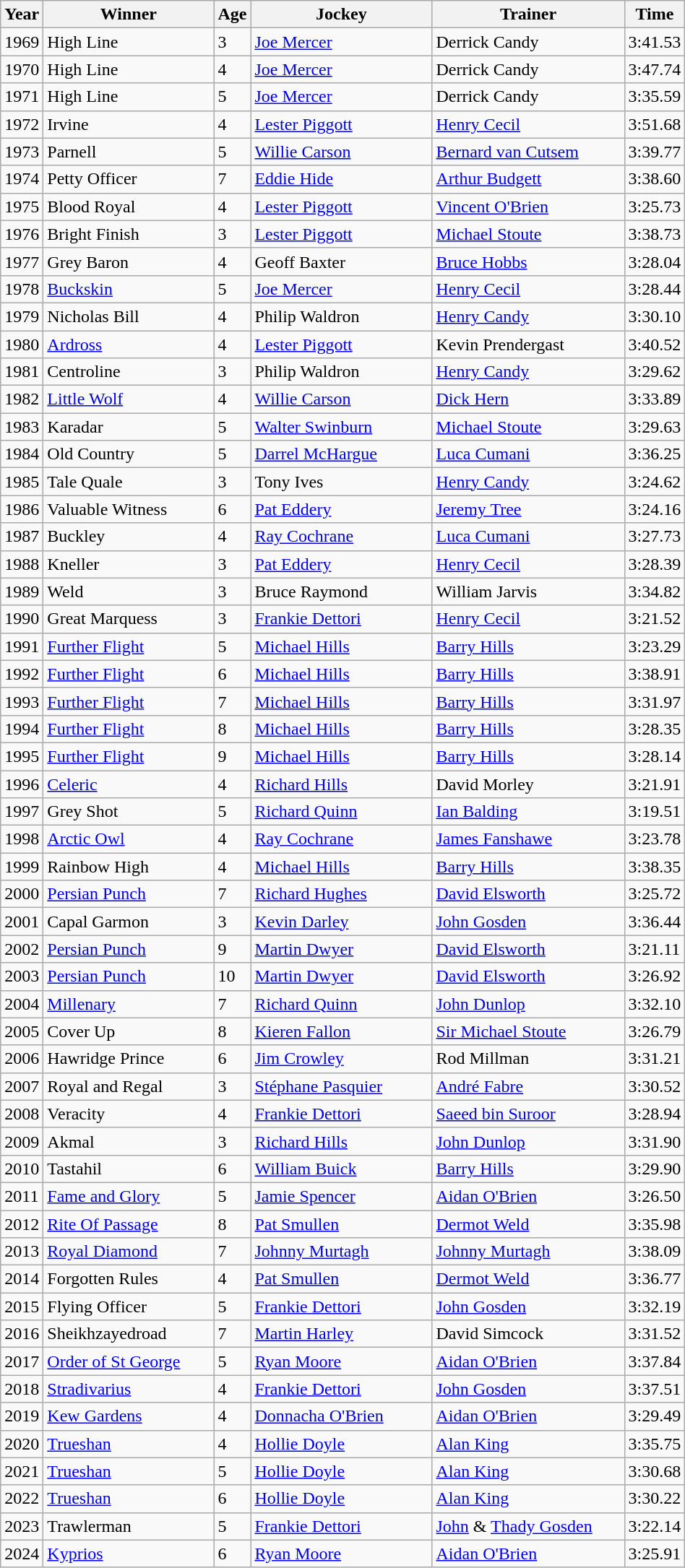<table class="wikitable sortable">
<tr>
<th>Year</th>
<th>Winner</th>
<th>Age</th>
<th>Jockey</th>
<th>Trainer</th>
<th>Time</th>
</tr>
<tr>
<td>1969</td>
<td width=150px>High Line</td>
<td>3</td>
<td width=160px><a href='#'>Joe Mercer</a></td>
<td width=170px>Derrick Candy</td>
<td>3:41.53</td>
</tr>
<tr>
<td>1970</td>
<td>High Line</td>
<td>4</td>
<td><a href='#'>Joe Mercer</a></td>
<td>Derrick Candy</td>
<td>3:47.74</td>
</tr>
<tr>
<td>1971</td>
<td>High Line</td>
<td>5</td>
<td><a href='#'>Joe Mercer</a></td>
<td>Derrick Candy</td>
<td>3:35.59</td>
</tr>
<tr>
<td>1972</td>
<td>Irvine</td>
<td>4</td>
<td><a href='#'>Lester Piggott</a></td>
<td><a href='#'>Henry Cecil</a></td>
<td>3:51.68</td>
</tr>
<tr>
<td>1973</td>
<td>Parnell</td>
<td>5</td>
<td><a href='#'>Willie Carson</a></td>
<td><a href='#'>Bernard van Cutsem</a></td>
<td>3:39.77</td>
</tr>
<tr>
<td>1974</td>
<td>Petty Officer</td>
<td>7</td>
<td><a href='#'>Eddie Hide</a></td>
<td><a href='#'>Arthur Budgett</a></td>
<td>3:38.60</td>
</tr>
<tr>
<td>1975</td>
<td>Blood Royal</td>
<td>4</td>
<td><a href='#'>Lester Piggott</a></td>
<td><a href='#'>Vincent O'Brien</a></td>
<td>3:25.73</td>
</tr>
<tr>
<td>1976</td>
<td>Bright Finish</td>
<td>3</td>
<td><a href='#'>Lester Piggott</a></td>
<td><a href='#'>Michael Stoute</a></td>
<td>3:38.73</td>
</tr>
<tr>
<td>1977</td>
<td>Grey Baron</td>
<td>4</td>
<td>Geoff Baxter</td>
<td><a href='#'>Bruce Hobbs</a></td>
<td>3:28.04</td>
</tr>
<tr>
<td>1978</td>
<td><a href='#'>Buckskin</a></td>
<td>5</td>
<td><a href='#'>Joe Mercer</a></td>
<td><a href='#'>Henry Cecil</a></td>
<td>3:28.44</td>
</tr>
<tr>
<td>1979</td>
<td>Nicholas Bill</td>
<td>4</td>
<td>Philip Waldron</td>
<td><a href='#'>Henry Candy</a></td>
<td>3:30.10</td>
</tr>
<tr>
<td>1980</td>
<td><a href='#'>Ardross</a></td>
<td>4</td>
<td><a href='#'>Lester Piggott</a></td>
<td>Kevin Prendergast</td>
<td>3:40.52</td>
</tr>
<tr>
<td>1981</td>
<td>Centroline</td>
<td>3</td>
<td>Philip Waldron</td>
<td><a href='#'>Henry Candy</a></td>
<td>3:29.62</td>
</tr>
<tr>
<td>1982</td>
<td><a href='#'>Little Wolf</a></td>
<td>4</td>
<td><a href='#'>Willie Carson</a></td>
<td><a href='#'>Dick Hern</a></td>
<td>3:33.89</td>
</tr>
<tr>
<td>1983</td>
<td>Karadar</td>
<td>5</td>
<td><a href='#'>Walter Swinburn</a></td>
<td><a href='#'>Michael Stoute</a></td>
<td>3:29.63</td>
</tr>
<tr>
<td>1984</td>
<td>Old Country</td>
<td>5</td>
<td><a href='#'>Darrel McHargue</a></td>
<td><a href='#'>Luca Cumani</a></td>
<td>3:36.25</td>
</tr>
<tr>
<td>1985</td>
<td>Tale Quale</td>
<td>3</td>
<td>Tony Ives</td>
<td><a href='#'>Henry Candy</a></td>
<td>3:24.62</td>
</tr>
<tr>
<td>1986</td>
<td>Valuable Witness</td>
<td>6</td>
<td><a href='#'>Pat Eddery</a></td>
<td><a href='#'>Jeremy Tree</a></td>
<td>3:24.16</td>
</tr>
<tr>
<td>1987</td>
<td>Buckley</td>
<td>4</td>
<td><a href='#'>Ray Cochrane</a></td>
<td><a href='#'>Luca Cumani</a></td>
<td>3:27.73</td>
</tr>
<tr>
<td>1988</td>
<td>Kneller</td>
<td>3</td>
<td><a href='#'>Pat Eddery</a></td>
<td><a href='#'>Henry Cecil</a></td>
<td>3:28.39</td>
</tr>
<tr>
<td>1989</td>
<td>Weld</td>
<td>3</td>
<td>Bruce Raymond</td>
<td>William Jarvis</td>
<td>3:34.82</td>
</tr>
<tr>
<td>1990</td>
<td>Great Marquess</td>
<td>3</td>
<td><a href='#'>Frankie Dettori</a></td>
<td><a href='#'>Henry Cecil</a></td>
<td>3:21.52</td>
</tr>
<tr>
<td>1991</td>
<td><a href='#'>Further Flight</a></td>
<td>5</td>
<td><a href='#'>Michael Hills</a></td>
<td><a href='#'>Barry Hills</a></td>
<td>3:23.29</td>
</tr>
<tr>
<td>1992</td>
<td><a href='#'>Further Flight</a></td>
<td>6</td>
<td><a href='#'>Michael Hills</a></td>
<td><a href='#'>Barry Hills</a></td>
<td>3:38.91</td>
</tr>
<tr>
<td>1993</td>
<td><a href='#'>Further Flight</a></td>
<td>7</td>
<td><a href='#'>Michael Hills</a></td>
<td><a href='#'>Barry Hills</a></td>
<td>3:31.97</td>
</tr>
<tr>
<td>1994</td>
<td><a href='#'>Further Flight</a></td>
<td>8</td>
<td><a href='#'>Michael Hills</a></td>
<td><a href='#'>Barry Hills</a></td>
<td>3:28.35</td>
</tr>
<tr>
<td>1995</td>
<td><a href='#'>Further Flight</a></td>
<td>9</td>
<td><a href='#'>Michael Hills</a></td>
<td><a href='#'>Barry Hills</a></td>
<td>3:28.14</td>
</tr>
<tr>
<td>1996</td>
<td><a href='#'>Celeric</a></td>
<td>4</td>
<td><a href='#'>Richard Hills</a></td>
<td>David Morley</td>
<td>3:21.91</td>
</tr>
<tr>
<td>1997</td>
<td>Grey Shot</td>
<td>5</td>
<td><a href='#'>Richard Quinn</a></td>
<td><a href='#'>Ian Balding</a></td>
<td>3:19.51</td>
</tr>
<tr>
<td>1998</td>
<td><a href='#'>Arctic Owl</a></td>
<td>4</td>
<td><a href='#'>Ray Cochrane</a></td>
<td><a href='#'>James Fanshawe</a></td>
<td>3:23.78</td>
</tr>
<tr>
<td>1999</td>
<td>Rainbow High </td>
<td>4</td>
<td><a href='#'>Michael Hills</a></td>
<td><a href='#'>Barry Hills</a></td>
<td>3:38.35</td>
</tr>
<tr>
<td>2000</td>
<td><a href='#'>Persian Punch</a></td>
<td>7</td>
<td><a href='#'>Richard Hughes</a></td>
<td><a href='#'>David Elsworth</a></td>
<td>3:25.72</td>
</tr>
<tr>
<td>2001</td>
<td>Capal Garmon</td>
<td>3</td>
<td><a href='#'>Kevin Darley</a></td>
<td><a href='#'>John Gosden</a></td>
<td>3:36.44</td>
</tr>
<tr>
<td>2002</td>
<td><a href='#'>Persian Punch</a></td>
<td>9</td>
<td><a href='#'>Martin Dwyer</a></td>
<td><a href='#'>David Elsworth</a></td>
<td>3:21.11</td>
</tr>
<tr>
<td>2003</td>
<td><a href='#'>Persian Punch</a></td>
<td>10</td>
<td><a href='#'>Martin Dwyer</a></td>
<td><a href='#'>David Elsworth</a></td>
<td>3:26.92</td>
</tr>
<tr>
<td>2004</td>
<td><a href='#'>Millenary</a></td>
<td>7</td>
<td><a href='#'>Richard Quinn</a></td>
<td><a href='#'>John Dunlop</a></td>
<td>3:32.10</td>
</tr>
<tr>
<td>2005</td>
<td>Cover Up</td>
<td>8</td>
<td><a href='#'>Kieren Fallon</a></td>
<td><a href='#'>Sir Michael Stoute</a></td>
<td>3:26.79</td>
</tr>
<tr>
<td>2006</td>
<td>Hawridge Prince</td>
<td>6</td>
<td><a href='#'>Jim Crowley</a></td>
<td>Rod Millman</td>
<td>3:31.21</td>
</tr>
<tr>
<td>2007</td>
<td>Royal and Regal</td>
<td>3</td>
<td><a href='#'>Stéphane Pasquier</a></td>
<td><a href='#'>André Fabre</a></td>
<td>3:30.52</td>
</tr>
<tr>
<td>2008</td>
<td>Veracity</td>
<td>4</td>
<td><a href='#'>Frankie Dettori</a></td>
<td><a href='#'>Saeed bin Suroor</a></td>
<td>3:28.94</td>
</tr>
<tr>
<td>2009</td>
<td>Akmal</td>
<td>3</td>
<td><a href='#'>Richard Hills</a></td>
<td><a href='#'>John Dunlop</a></td>
<td>3:31.90</td>
</tr>
<tr>
<td>2010</td>
<td>Tastahil</td>
<td>6</td>
<td><a href='#'>William Buick</a></td>
<td><a href='#'>Barry Hills</a></td>
<td>3:29.90</td>
</tr>
<tr>
<td>2011</td>
<td><a href='#'>Fame and Glory</a></td>
<td>5</td>
<td><a href='#'>Jamie Spencer</a></td>
<td><a href='#'>Aidan O'Brien</a></td>
<td>3:26.50</td>
</tr>
<tr>
<td>2012</td>
<td><a href='#'>Rite Of Passage</a></td>
<td>8</td>
<td><a href='#'>Pat Smullen</a></td>
<td><a href='#'>Dermot Weld</a></td>
<td>3:35.98</td>
</tr>
<tr>
<td>2013</td>
<td><a href='#'>Royal Diamond</a></td>
<td>7</td>
<td><a href='#'>Johnny Murtagh</a></td>
<td><a href='#'>Johnny Murtagh</a></td>
<td>3:38.09</td>
</tr>
<tr>
<td>2014</td>
<td>Forgotten Rules</td>
<td>4</td>
<td><a href='#'>Pat Smullen</a></td>
<td><a href='#'>Dermot Weld</a></td>
<td>3:36.77</td>
</tr>
<tr>
<td>2015</td>
<td>Flying Officer</td>
<td>5</td>
<td><a href='#'>Frankie Dettori</a></td>
<td><a href='#'>John Gosden</a></td>
<td>3:32.19</td>
</tr>
<tr>
<td>2016</td>
<td>Sheikhzayedroad</td>
<td>7</td>
<td><a href='#'>Martin Harley</a></td>
<td>David Simcock</td>
<td>3:31.52</td>
</tr>
<tr>
<td>2017</td>
<td><a href='#'>Order of St George</a></td>
<td>5</td>
<td><a href='#'>Ryan Moore</a></td>
<td><a href='#'>Aidan O'Brien</a></td>
<td>3:37.84</td>
</tr>
<tr>
<td>2018</td>
<td><a href='#'>Stradivarius</a></td>
<td>4</td>
<td><a href='#'>Frankie Dettori</a></td>
<td><a href='#'>John Gosden</a></td>
<td>3:37.51</td>
</tr>
<tr>
<td>2019</td>
<td><a href='#'>Kew Gardens</a></td>
<td>4</td>
<td><a href='#'>Donnacha O'Brien</a></td>
<td><a href='#'>Aidan O'Brien</a></td>
<td>3:29.49</td>
</tr>
<tr>
<td>2020</td>
<td><a href='#'>Trueshan</a></td>
<td>4</td>
<td><a href='#'>Hollie Doyle</a></td>
<td><a href='#'>Alan King</a></td>
<td>3:35.75</td>
</tr>
<tr>
<td>2021</td>
<td><a href='#'>Trueshan</a></td>
<td>5</td>
<td><a href='#'>Hollie Doyle</a></td>
<td><a href='#'>Alan King</a></td>
<td>3:30.68</td>
</tr>
<tr>
<td>2022</td>
<td><a href='#'>Trueshan</a></td>
<td>6</td>
<td><a href='#'>Hollie Doyle</a></td>
<td><a href='#'>Alan King</a></td>
<td>3:30.22</td>
</tr>
<tr>
<td>2023</td>
<td>Trawlerman</td>
<td>5</td>
<td><a href='#'>Frankie Dettori</a></td>
<td><a href='#'>John</a> & <a href='#'>Thady Gosden</a></td>
<td>3:22.14</td>
</tr>
<tr>
<td>2024</td>
<td><a href='#'>Kyprios</a></td>
<td>6</td>
<td><a href='#'>Ryan Moore</a></td>
<td><a href='#'>Aidan O'Brien</a></td>
<td>3:25.91</td>
</tr>
</table>
